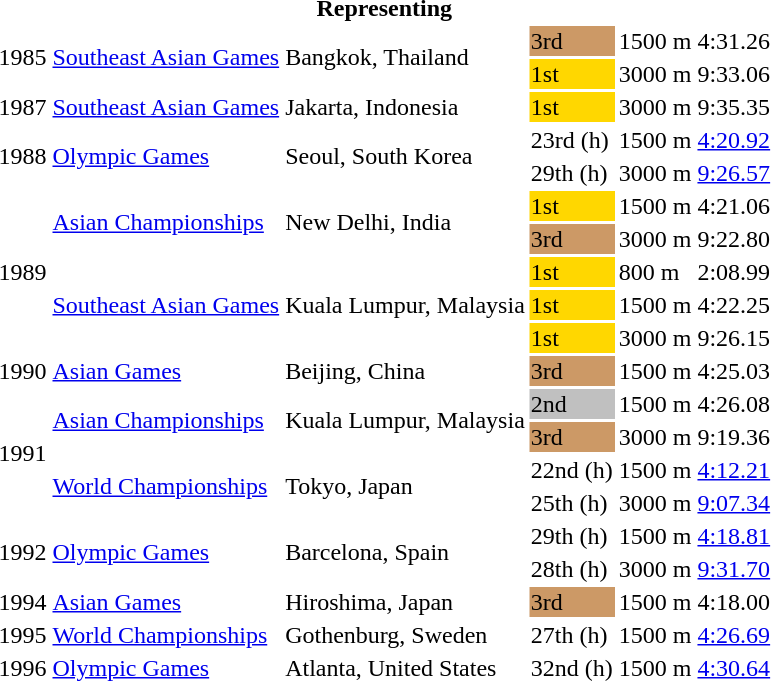<table>
<tr>
<th colspan="6">Representing </th>
</tr>
<tr>
<td rowspan=2>1985</td>
<td rowspan=2><a href='#'>Southeast Asian Games</a></td>
<td rowspan=2>Bangkok, Thailand</td>
<td bgcolor=cc9966>3rd</td>
<td>1500 m</td>
<td>4:31.26</td>
</tr>
<tr>
<td bgcolor=gold>1st</td>
<td>3000 m</td>
<td>9:33.06</td>
</tr>
<tr>
<td>1987</td>
<td><a href='#'>Southeast Asian Games</a></td>
<td>Jakarta, Indonesia</td>
<td bgcolor=gold>1st</td>
<td>3000 m</td>
<td>9:35.35</td>
</tr>
<tr>
<td rowspan=2>1988</td>
<td rowspan=2><a href='#'>Olympic Games</a></td>
<td rowspan=2>Seoul, South Korea</td>
<td>23rd (h)</td>
<td>1500 m</td>
<td><a href='#'>4:20.92</a></td>
</tr>
<tr>
<td>29th (h)</td>
<td>3000 m</td>
<td><a href='#'>9:26.57</a></td>
</tr>
<tr>
<td rowspan=5>1989</td>
<td rowspan=2><a href='#'>Asian Championships</a></td>
<td rowspan=2>New Delhi, India</td>
<td bgcolor=gold>1st</td>
<td>1500 m</td>
<td>4:21.06</td>
</tr>
<tr>
<td bgcolor=cc9966>3rd</td>
<td>3000 m</td>
<td>9:22.80</td>
</tr>
<tr>
<td rowspan=3><a href='#'>Southeast Asian Games</a></td>
<td rowspan=3>Kuala Lumpur, Malaysia</td>
<td bgcolor=gold>1st</td>
<td>800 m</td>
<td>2:08.99</td>
</tr>
<tr>
<td bgcolor=gold>1st</td>
<td>1500 m</td>
<td>4:22.25</td>
</tr>
<tr>
<td bgcolor=gold>1st</td>
<td>3000 m</td>
<td>9:26.15</td>
</tr>
<tr>
<td>1990</td>
<td><a href='#'>Asian Games</a></td>
<td>Beijing, China</td>
<td bgcolor=cc9966>3rd</td>
<td>1500 m</td>
<td>4:25.03</td>
</tr>
<tr>
<td rowspan=4>1991</td>
<td rowspan=2><a href='#'>Asian Championships</a></td>
<td rowspan=2>Kuala Lumpur, Malaysia</td>
<td bgcolor=silver>2nd</td>
<td>1500 m</td>
<td>4:26.08</td>
</tr>
<tr>
<td bgcolor=cc9966>3rd</td>
<td>3000 m</td>
<td>9:19.36</td>
</tr>
<tr>
<td rowspan=2><a href='#'>World Championships</a></td>
<td rowspan=2>Tokyo, Japan</td>
<td>22nd (h)</td>
<td>1500 m</td>
<td><a href='#'>4:12.21</a></td>
</tr>
<tr>
<td>25th (h)</td>
<td>3000 m</td>
<td><a href='#'>9:07.34</a></td>
</tr>
<tr>
<td rowspan=2>1992</td>
<td rowspan=2><a href='#'>Olympic Games</a></td>
<td rowspan=2>Barcelona, Spain</td>
<td>29th (h)</td>
<td>1500 m</td>
<td><a href='#'>4:18.81</a></td>
</tr>
<tr>
<td>28th (h)</td>
<td>3000 m</td>
<td><a href='#'>9:31.70</a></td>
</tr>
<tr>
<td>1994</td>
<td><a href='#'>Asian Games</a></td>
<td>Hiroshima, Japan</td>
<td bgcolor=cc9966>3rd</td>
<td>1500 m</td>
<td>4:18.00</td>
</tr>
<tr>
<td>1995</td>
<td><a href='#'>World Championships</a></td>
<td>Gothenburg, Sweden</td>
<td>27th (h)</td>
<td>1500 m</td>
<td><a href='#'>4:26.69</a></td>
</tr>
<tr>
<td>1996</td>
<td><a href='#'>Olympic Games</a></td>
<td>Atlanta, United States</td>
<td>32nd (h)</td>
<td>1500 m</td>
<td><a href='#'>4:30.64</a></td>
</tr>
</table>
